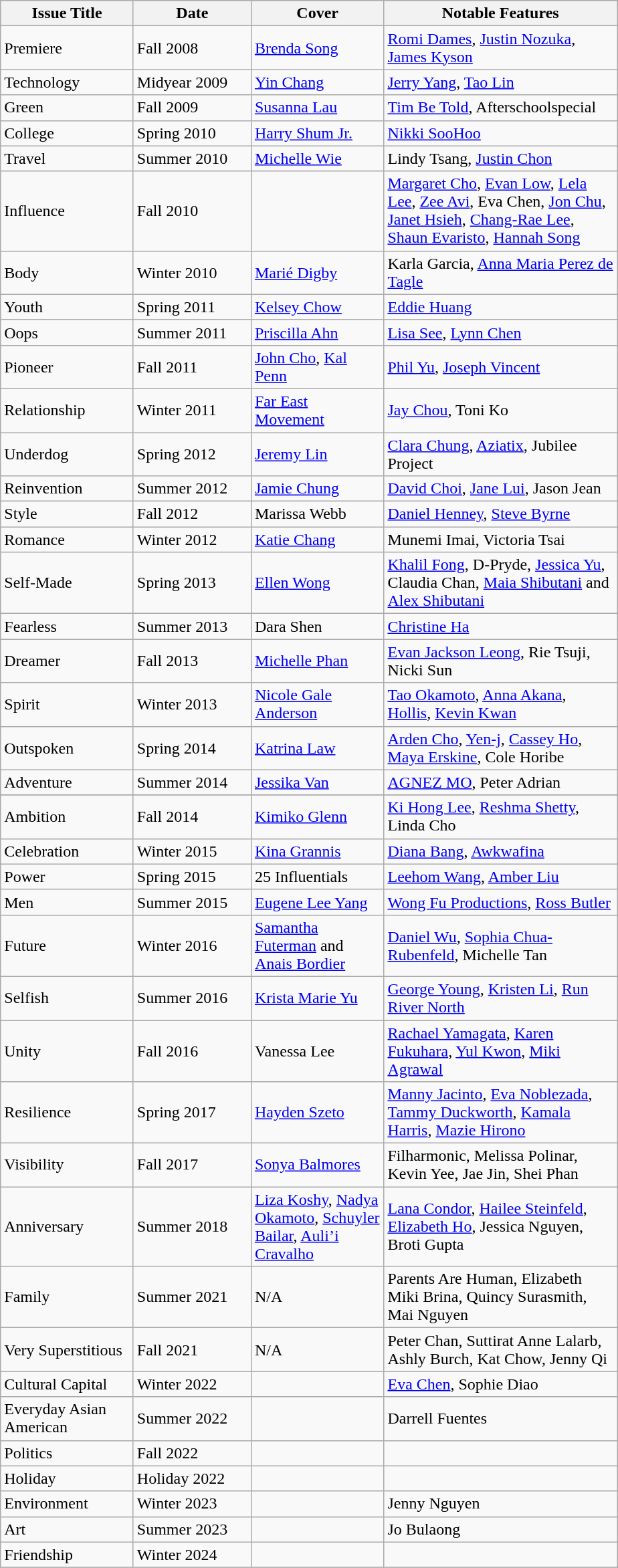<table class="wikitable">
<tr>
<th scope="col" width="125">Issue Title</th>
<th scope="col" width="110">Date</th>
<th scope="col" width="125">Cover</th>
<th scope="col" width="225">Notable Features</th>
</tr>
<tr>
<td>Premiere</td>
<td>Fall 2008</td>
<td><a href='#'>Brenda Song</a></td>
<td><a href='#'>Romi Dames</a>, <a href='#'>Justin Nozuka</a>, <a href='#'>James Kyson</a></td>
</tr>
<tr>
<td>Technology</td>
<td>Midyear 2009</td>
<td><a href='#'>Yin Chang</a></td>
<td><a href='#'>Jerry Yang</a>, <a href='#'>Tao Lin</a></td>
</tr>
<tr>
<td>Green</td>
<td>Fall 2009</td>
<td><a href='#'>Susanna Lau</a></td>
<td><a href='#'>Tim Be Told</a>, Afterschoolspecial</td>
</tr>
<tr>
<td>College</td>
<td>Spring 2010</td>
<td><a href='#'>Harry Shum Jr.</a></td>
<td><a href='#'>Nikki SooHoo</a></td>
</tr>
<tr>
<td>Travel</td>
<td>Summer 2010</td>
<td><a href='#'>Michelle Wie</a></td>
<td>Lindy Tsang, <a href='#'>Justin Chon</a></td>
</tr>
<tr>
<td>Influence</td>
<td>Fall 2010</td>
<td></td>
<td><a href='#'>Margaret Cho</a>, <a href='#'>Evan Low</a>, <a href='#'>Lela Lee</a>, <a href='#'>Zee Avi</a>, Eva Chen, <a href='#'>Jon Chu</a>, <a href='#'>Janet Hsieh</a>, <a href='#'>Chang-Rae Lee</a>, <a href='#'>Shaun Evaristo</a>, <a href='#'>Hannah Song</a></td>
</tr>
<tr>
<td>Body</td>
<td>Winter 2010</td>
<td><a href='#'>Marié Digby</a></td>
<td>Karla Garcia, <a href='#'>Anna Maria Perez de Tagle</a></td>
</tr>
<tr>
<td>Youth</td>
<td>Spring 2011</td>
<td><a href='#'>Kelsey Chow</a></td>
<td><a href='#'>Eddie Huang</a></td>
</tr>
<tr>
<td>Oops</td>
<td>Summer 2011</td>
<td><a href='#'>Priscilla Ahn</a></td>
<td><a href='#'>Lisa See</a>, <a href='#'>Lynn Chen</a></td>
</tr>
<tr>
<td>Pioneer</td>
<td>Fall 2011</td>
<td><a href='#'>John Cho</a>, <a href='#'>Kal Penn</a></td>
<td><a href='#'>Phil Yu</a>, <a href='#'>Joseph Vincent</a></td>
</tr>
<tr>
<td>Relationship</td>
<td>Winter 2011</td>
<td><a href='#'>Far East Movement</a></td>
<td><a href='#'>Jay Chou</a>, Toni Ko</td>
</tr>
<tr>
<td>Underdog</td>
<td>Spring 2012</td>
<td><a href='#'>Jeremy Lin</a></td>
<td><a href='#'>Clara Chung</a>, <a href='#'>Aziatix</a>, Jubilee Project</td>
</tr>
<tr>
<td>Reinvention</td>
<td>Summer 2012</td>
<td><a href='#'>Jamie Chung</a></td>
<td><a href='#'>David Choi</a>, <a href='#'>Jane Lui</a>, Jason Jean</td>
</tr>
<tr>
<td>Style</td>
<td>Fall 2012</td>
<td>Marissa Webb</td>
<td><a href='#'>Daniel Henney</a>, <a href='#'>Steve Byrne</a></td>
</tr>
<tr>
<td>Romance</td>
<td>Winter 2012</td>
<td><a href='#'>Katie Chang</a></td>
<td>Munemi Imai, Victoria Tsai</td>
</tr>
<tr>
<td>Self-Made</td>
<td>Spring 2013</td>
<td><a href='#'>Ellen Wong</a></td>
<td><a href='#'>Khalil Fong</a>, D-Pryde, <a href='#'>Jessica Yu</a>, Claudia Chan, <a href='#'>Maia Shibutani</a> and <a href='#'>Alex Shibutani</a></td>
</tr>
<tr>
<td>Fearless</td>
<td>Summer 2013</td>
<td>Dara Shen</td>
<td><a href='#'>Christine Ha</a></td>
</tr>
<tr>
<td>Dreamer</td>
<td>Fall 2013</td>
<td><a href='#'>Michelle Phan</a></td>
<td><a href='#'>Evan Jackson Leong</a>, Rie Tsuji, Nicki Sun</td>
</tr>
<tr>
<td>Spirit</td>
<td>Winter 2013</td>
<td><a href='#'>Nicole Gale Anderson</a></td>
<td><a href='#'>Tao Okamoto</a>, <a href='#'>Anna Akana</a>, <a href='#'>Hollis</a>, <a href='#'>Kevin Kwan</a></td>
</tr>
<tr>
<td>Outspoken</td>
<td>Spring 2014</td>
<td><a href='#'>Katrina Law</a></td>
<td><a href='#'>Arden Cho</a>, <a href='#'>Yen-j</a>, <a href='#'>Cassey Ho</a>, <a href='#'>Maya Erskine</a>, Cole Horibe</td>
</tr>
<tr>
<td>Adventure</td>
<td>Summer 2014</td>
<td><a href='#'>Jessika Van</a></td>
<td><a href='#'>AGNEZ MO</a>, Peter Adrian</td>
</tr>
<tr>
</tr>
<tr>
<td>Ambition</td>
<td>Fall 2014</td>
<td><a href='#'>Kimiko Glenn</a></td>
<td><a href='#'>Ki Hong Lee</a>, <a href='#'>Reshma Shetty</a>, Linda Cho</td>
</tr>
<tr>
<td>Celebration</td>
<td>Winter 2015</td>
<td><a href='#'>Kina Grannis</a></td>
<td><a href='#'>Diana Bang</a>, <a href='#'>Awkwafina</a></td>
</tr>
<tr>
<td>Power</td>
<td>Spring 2015</td>
<td>25 Influentials</td>
<td><a href='#'>Leehom Wang</a>, <a href='#'>Amber Liu</a></td>
</tr>
<tr>
<td>Men</td>
<td>Summer 2015</td>
<td><a href='#'>Eugene Lee Yang</a></td>
<td><a href='#'>Wong Fu Productions</a>, <a href='#'>Ross Butler</a></td>
</tr>
<tr>
<td>Future</td>
<td>Winter 2016</td>
<td><a href='#'>Samantha Futerman</a> and <a href='#'>Anais Bordier</a></td>
<td><a href='#'>Daniel Wu</a>, <a href='#'>Sophia Chua-Rubenfeld</a>, Michelle Tan</td>
</tr>
<tr>
<td>Selfish</td>
<td>Summer 2016</td>
<td><a href='#'>Krista Marie Yu</a></td>
<td><a href='#'>George Young</a>, <a href='#'>Kristen Li</a>, <a href='#'>Run River North</a></td>
</tr>
<tr>
<td>Unity</td>
<td>Fall 2016</td>
<td>Vanessa Lee</td>
<td><a href='#'>Rachael Yamagata</a>, <a href='#'>Karen Fukuhara</a>, <a href='#'>Yul Kwon</a>, <a href='#'>Miki Agrawal</a></td>
</tr>
<tr>
<td>Resilience</td>
<td>Spring 2017</td>
<td><a href='#'>Hayden Szeto</a></td>
<td><a href='#'>Manny Jacinto</a>, <a href='#'>Eva Noblezada</a>, <a href='#'>Tammy Duckworth</a>, <a href='#'>Kamala Harris</a>, <a href='#'>Mazie Hirono</a></td>
</tr>
<tr>
<td>Visibility</td>
<td>Fall 2017</td>
<td><a href='#'>Sonya Balmores</a></td>
<td>Filharmonic, Melissa Polinar, Kevin Yee, Jae Jin, Shei Phan</td>
</tr>
<tr>
<td>Anniversary</td>
<td>Summer 2018</td>
<td><a href='#'>Liza Koshy</a>, <a href='#'>Nadya Okamoto</a>, <a href='#'>Schuyler Bailar</a>, <a href='#'>Auli’i Cravalho</a></td>
<td><a href='#'>Lana Condor</a>, <a href='#'>Hailee Steinfeld</a>, <a href='#'>Elizabeth Ho</a>, Jessica Nguyen, Broti Gupta</td>
</tr>
<tr>
<td>Family</td>
<td>Summer 2021</td>
<td>N/A</td>
<td>Parents Are Human, Elizabeth Miki Brina, Quincy Surasmith, Mai Nguyen</td>
</tr>
<tr>
<td>Very Superstitious</td>
<td>Fall 2021</td>
<td>N/A</td>
<td>Peter Chan, Suttirat Anne Lalarb, Ashly Burch, Kat Chow, Jenny Qi</td>
</tr>
<tr>
<td>Cultural Capital</td>
<td>Winter 2022</td>
<td></td>
<td><a href='#'>Eva Chen</a>, Sophie Diao</td>
</tr>
<tr>
<td>Everyday Asian American</td>
<td>Summer 2022</td>
<td></td>
<td>Darrell Fuentes</td>
</tr>
<tr>
<td>Politics</td>
<td>Fall 2022</td>
<td></td>
<td></td>
</tr>
<tr>
<td>Holiday</td>
<td>Holiday 2022</td>
<td></td>
<td></td>
</tr>
<tr>
<td>Environment</td>
<td>Winter 2023</td>
<td></td>
<td>Jenny Nguyen</td>
</tr>
<tr>
<td>Art</td>
<td>Summer 2023</td>
<td></td>
<td>Jo Bulaong</td>
</tr>
<tr>
<td>Friendship</td>
<td>Winter 2024</td>
<td></td>
<td></td>
</tr>
<tr>
</tr>
</table>
